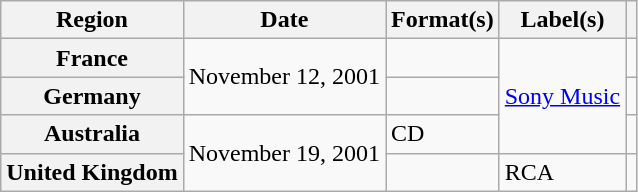<table class="wikitable plainrowheaders">
<tr>
<th scope="col">Region</th>
<th scope="col">Date</th>
<th scope="col">Format(s)</th>
<th scope="col">Label(s)</th>
<th scope="col"></th>
</tr>
<tr>
<th scope="row">France</th>
<td rowspan="2">November 12, 2001</td>
<td></td>
<td rowspan="3"><a href='#'>Sony Music</a></td>
<td></td>
</tr>
<tr>
<th scope="row">Germany</th>
<td></td>
<td></td>
</tr>
<tr>
<th scope="row">Australia</th>
<td rowspan="2">November 19, 2001</td>
<td>CD</td>
<td></td>
</tr>
<tr>
<th scope="row">United Kingdom</th>
<td></td>
<td>RCA</td>
<td></td>
</tr>
</table>
